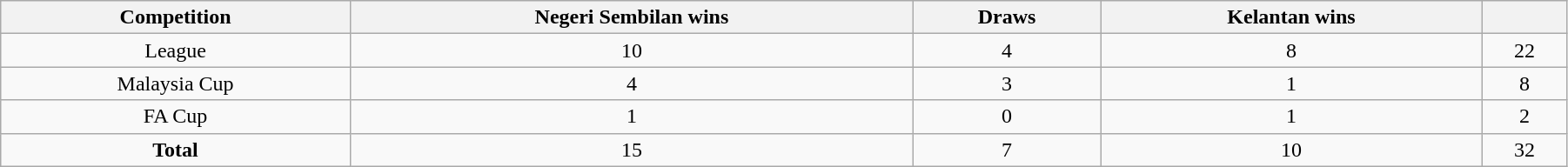<table class="wikitable" style="width:95%;text-align:center">
<tr>
<th>Competition</th>
<th>Negeri Sembilan wins</th>
<th>Draws</th>
<th>Kelantan wins</th>
<th></th>
</tr>
<tr>
<td>League</td>
<td>10</td>
<td>4</td>
<td>8</td>
<td>22</td>
</tr>
<tr>
<td>Malaysia Cup</td>
<td>4</td>
<td>3</td>
<td>1</td>
<td>8</td>
</tr>
<tr>
<td>FA Cup</td>
<td>1</td>
<td>0</td>
<td>1</td>
<td>2</td>
</tr>
<tr>
<td><strong>Total</strong></td>
<td>15</td>
<td>7</td>
<td>10</td>
<td>32</td>
</tr>
</table>
